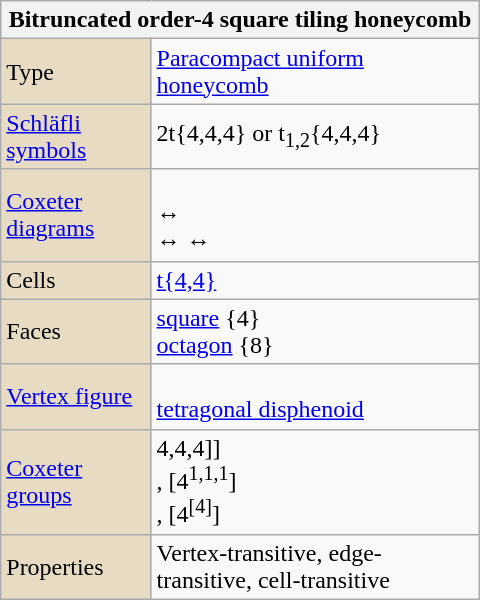<table class="wikitable" align="right" style="margin-left:10px" width="320">
<tr>
<th bgcolor=#e7dcc3 colspan=2>Bitruncated order-4 square tiling honeycomb</th>
</tr>
<tr>
<td bgcolor=#e7dcc3>Type</td>
<td><a href='#'>Paracompact uniform honeycomb</a></td>
</tr>
<tr>
<td bgcolor=#e7dcc3><a href='#'>Schläfli symbols</a></td>
<td>2t{4,4,4} or t<sub>1,2</sub>{4,4,4}</td>
</tr>
<tr>
<td bgcolor=#e7dcc3><a href='#'>Coxeter diagrams</a></td>
<td><br> ↔ <br> ↔  ↔ </td>
</tr>
<tr>
<td bgcolor=#e7dcc3>Cells</td>
<td><a href='#'>t{4,4}</a> </td>
</tr>
<tr>
<td bgcolor=#e7dcc3>Faces</td>
<td><a href='#'>square</a> {4}<br><a href='#'>octagon</a> {8}</td>
</tr>
<tr>
<td bgcolor=#e7dcc3><a href='#'>Vertex figure</a></td>
<td><br><a href='#'>tetragonal disphenoid</a></td>
</tr>
<tr>
<td bgcolor=#e7dcc3><a href='#'>Coxeter groups</a></td>
<td>4,4,4]]<br>, [4<sup>1,1,1</sup>]<br>, [4<sup>[4]</sup>]</td>
</tr>
<tr>
<td bgcolor=#e7dcc3>Properties</td>
<td>Vertex-transitive, edge-transitive, cell-transitive</td>
</tr>
</table>
